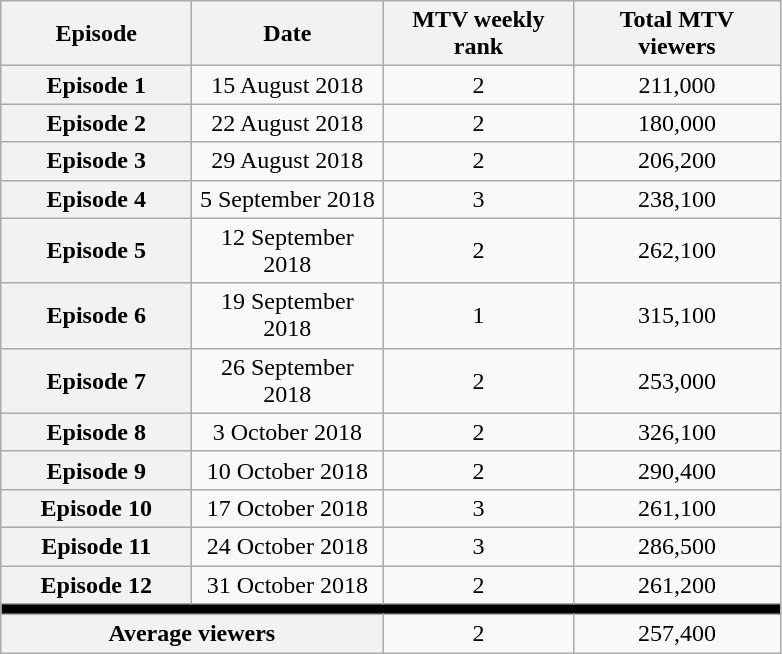<table class="wikitable sortable" style="text-align:center">
<tr>
<th scope="col" style="width:120px;">Episode</th>
<th scope="col" style="width:120px;">Date</th>
<th scope="col" style="width:120px;">MTV weekly rank</th>
<th scope="col" style="width:130px;">Total MTV viewers</th>
</tr>
<tr>
<th scope="row">Episode 1</th>
<td>15 August 2018</td>
<td>2</td>
<td>211,000</td>
</tr>
<tr>
<th scope="row">Episode 2</th>
<td>22 August 2018</td>
<td>2</td>
<td>180,000</td>
</tr>
<tr>
<th scope="row">Episode 3</th>
<td>29 August 2018</td>
<td>2</td>
<td>206,200</td>
</tr>
<tr>
<th scope="row">Episode 4</th>
<td>5 September 2018</td>
<td>3</td>
<td>238,100</td>
</tr>
<tr>
<th scope="row">Episode 5</th>
<td>12 September 2018</td>
<td>2</td>
<td>262,100</td>
</tr>
<tr>
<th scope="row">Episode 6</th>
<td>19 September 2018</td>
<td>1</td>
<td>315,100</td>
</tr>
<tr>
<th scope="row">Episode 7</th>
<td>26 September 2018</td>
<td>2</td>
<td>253,000</td>
</tr>
<tr>
<th scope="row">Episode 8</th>
<td>3 October 2018</td>
<td>2</td>
<td>326,100</td>
</tr>
<tr>
<th scope="row">Episode 9</th>
<td>10 October 2018</td>
<td>2</td>
<td>290,400</td>
</tr>
<tr>
<th scope="row">Episode 10</th>
<td>17 October 2018</td>
<td>3</td>
<td>261,100</td>
</tr>
<tr>
<th scope="row">Episode 11</th>
<td>24 October 2018</td>
<td>3</td>
<td>286,500</td>
</tr>
<tr>
<th scope="row">Episode 12</th>
<td>31 October 2018</td>
<td>2</td>
<td>261,200</td>
</tr>
<tr>
<th style="background:#000;" colspan="6"></th>
</tr>
<tr>
<th colspan="2"><strong>Average viewers</strong></th>
<td>2</td>
<td>257,400</td>
</tr>
</table>
